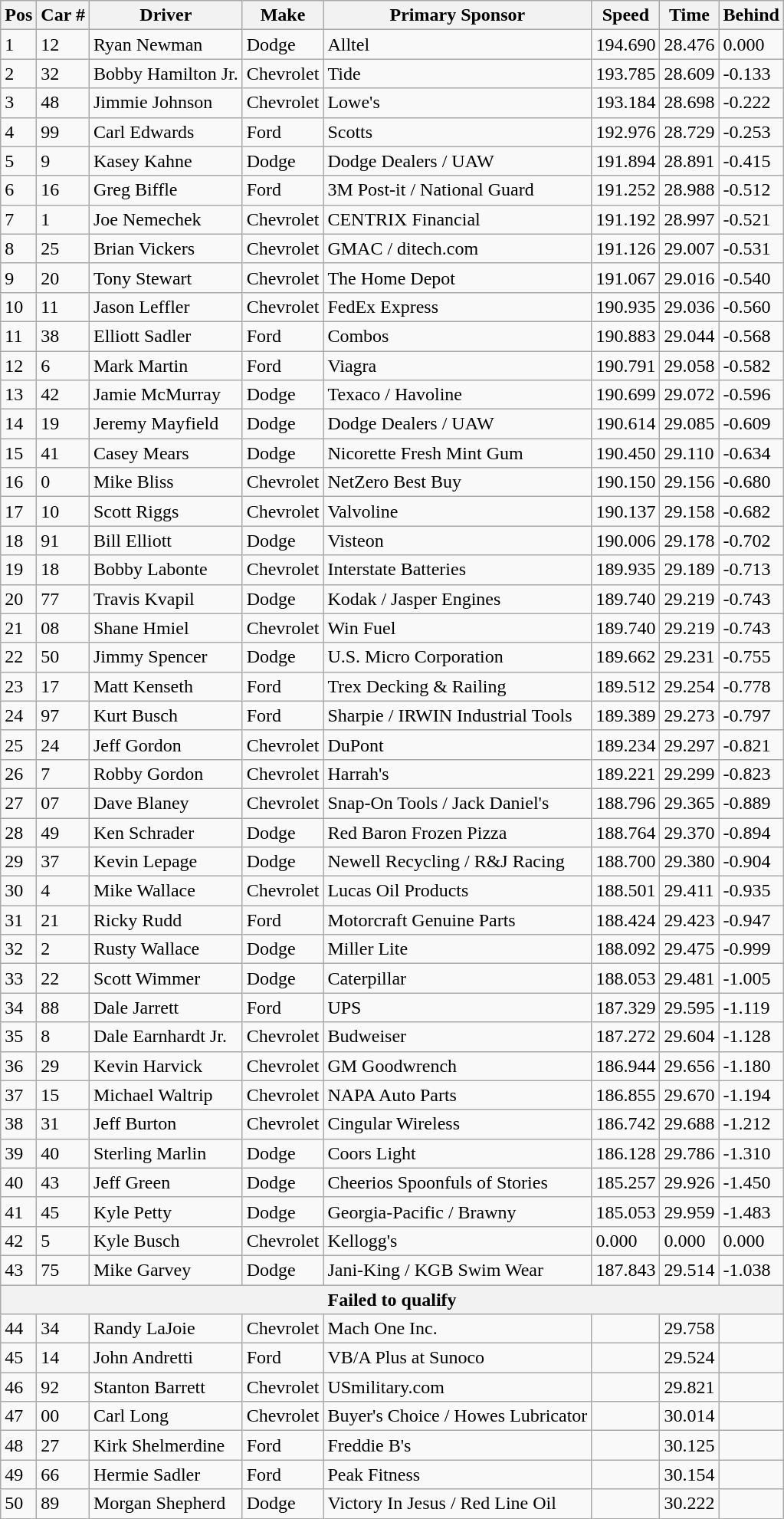<table class="wikitable">
<tr>
<th colspan="1" rowspan="1">Pos</th>
<th colspan="1" rowspan="1">Car #</th>
<th colspan="1" rowspan="1">Driver</th>
<th colspan="1" rowspan="1">Make</th>
<th colspan="1" rowspan="1">Primary Sponsor</th>
<th colspan="1" rowspan="1">Speed</th>
<th colspan="1" rowspan="1">Time</th>
<th colspan="1" rowspan="1">Behind</th>
</tr>
<tr>
<td>1</td>
<td>12</td>
<td>Ryan Newman</td>
<td>Dodge</td>
<td>Alltel</td>
<td>194.690</td>
<td>28.476</td>
<td>0.000</td>
</tr>
<tr>
<td>2</td>
<td>32</td>
<td>Bobby Hamilton Jr.</td>
<td>Chevrolet</td>
<td>Tide</td>
<td>193.785</td>
<td>28.609</td>
<td>-0.133</td>
</tr>
<tr>
<td>3</td>
<td>48</td>
<td>Jimmie Johnson</td>
<td>Chevrolet</td>
<td>Lowe's</td>
<td>193.184</td>
<td>28.698</td>
<td>-0.222</td>
</tr>
<tr>
<td>4</td>
<td>99</td>
<td>Carl Edwards</td>
<td>Ford</td>
<td>Scotts</td>
<td>192.976</td>
<td>28.729</td>
<td>-0.253</td>
</tr>
<tr>
<td>5</td>
<td>9</td>
<td>Kasey Kahne</td>
<td>Dodge</td>
<td>Dodge Dealers / UAW</td>
<td>191.894</td>
<td>28.891</td>
<td>-0.415</td>
</tr>
<tr>
<td>6</td>
<td>16</td>
<td>Greg Biffle</td>
<td>Ford</td>
<td>3M Post-it / National Guard</td>
<td>191.252</td>
<td>28.988</td>
<td>-0.512</td>
</tr>
<tr>
<td>7</td>
<td>1</td>
<td>Joe Nemechek</td>
<td>Chevrolet</td>
<td>CENTRIX Financial</td>
<td>191.192</td>
<td>28.997</td>
<td>-0.521</td>
</tr>
<tr>
<td>8</td>
<td>25</td>
<td>Brian Vickers</td>
<td>Chevrolet</td>
<td>GMAC / ditech.com</td>
<td>191.126</td>
<td>29.007</td>
<td>-0.531</td>
</tr>
<tr>
<td>9</td>
<td>20</td>
<td>Tony Stewart</td>
<td>Chevrolet</td>
<td>The Home Depot</td>
<td>191.067</td>
<td>29.016</td>
<td>-0.540</td>
</tr>
<tr>
<td>10</td>
<td>11</td>
<td>Jason Leffler</td>
<td>Chevrolet</td>
<td>FedEx Express</td>
<td>190.935</td>
<td>29.036</td>
<td>-0.560</td>
</tr>
<tr>
<td>11</td>
<td>38</td>
<td>Elliott Sadler</td>
<td>Ford</td>
<td>Combos</td>
<td>190.883</td>
<td>29.044</td>
<td>-0.568</td>
</tr>
<tr>
<td>12</td>
<td>6</td>
<td>Mark Martin</td>
<td>Ford</td>
<td>Viagra</td>
<td>190.791</td>
<td>29.058</td>
<td>-0.582</td>
</tr>
<tr>
<td>13</td>
<td>42</td>
<td>Jamie McMurray</td>
<td>Dodge</td>
<td>Texaco / Havoline</td>
<td>190.699</td>
<td>29.072</td>
<td>-0.596</td>
</tr>
<tr>
<td>14</td>
<td>19</td>
<td>Jeremy Mayfield</td>
<td>Dodge</td>
<td>Dodge Dealers / UAW</td>
<td>190.614</td>
<td>29.085</td>
<td>-0.609</td>
</tr>
<tr>
<td>15</td>
<td>41</td>
<td>Casey Mears</td>
<td>Dodge</td>
<td>Nicorette Fresh Mint Gum</td>
<td>190.450</td>
<td>29.110</td>
<td>-0.634</td>
</tr>
<tr>
<td>16</td>
<td>0</td>
<td>Mike Bliss</td>
<td>Chevrolet</td>
<td>NetZero Best Buy</td>
<td>190.150</td>
<td>29.156</td>
<td>-0.680</td>
</tr>
<tr>
<td>17</td>
<td>10</td>
<td>Scott Riggs</td>
<td>Chevrolet</td>
<td>Valvoline</td>
<td>190.137</td>
<td>29.158</td>
<td>-0.682</td>
</tr>
<tr>
<td>18</td>
<td>91</td>
<td>Bill Elliott</td>
<td>Dodge</td>
<td>Visteon</td>
<td>190.006</td>
<td>29.178</td>
<td>-0.702</td>
</tr>
<tr>
<td>19</td>
<td>18</td>
<td>Bobby Labonte</td>
<td>Chevrolet</td>
<td>Interstate Batteries</td>
<td>189.935</td>
<td>29.189</td>
<td>-0.713</td>
</tr>
<tr>
<td>20</td>
<td>77</td>
<td>Travis Kvapil</td>
<td>Dodge</td>
<td>Kodak / Jasper Engines</td>
<td>189.740</td>
<td>29.219</td>
<td>-0.743</td>
</tr>
<tr>
<td>21</td>
<td>08</td>
<td>Shane Hmiel</td>
<td>Chevrolet</td>
<td>Win Fuel</td>
<td>189.740</td>
<td>29.219</td>
<td>-0.743</td>
</tr>
<tr>
<td>22</td>
<td>50</td>
<td>Jimmy Spencer</td>
<td>Dodge</td>
<td>U.S. Micro Corporation</td>
<td>189.662</td>
<td>29.231</td>
<td>-0.755</td>
</tr>
<tr>
<td>23</td>
<td>17</td>
<td>Matt Kenseth</td>
<td>Ford</td>
<td>Trex Decking & Railing</td>
<td>189.512</td>
<td>29.254</td>
<td>-0.778</td>
</tr>
<tr>
<td>24</td>
<td>97</td>
<td>Kurt Busch</td>
<td>Ford</td>
<td>Sharpie / IRWIN Industrial Tools</td>
<td>189.389</td>
<td>29.273</td>
<td>-0.797</td>
</tr>
<tr>
<td>25</td>
<td>24</td>
<td>Jeff Gordon</td>
<td>Chevrolet</td>
<td>DuPont</td>
<td>189.234</td>
<td>29.297</td>
<td>-0.821</td>
</tr>
<tr>
<td>26</td>
<td>7</td>
<td>Robby Gordon</td>
<td>Chevrolet</td>
<td>Harrah's</td>
<td>189.221</td>
<td>29.299</td>
<td>-0.823</td>
</tr>
<tr>
<td>27</td>
<td>07</td>
<td>Dave Blaney</td>
<td>Chevrolet</td>
<td>Snap-On Tools / Jack Daniel's</td>
<td>188.796</td>
<td>29.365</td>
<td>-0.889</td>
</tr>
<tr>
<td>28</td>
<td>49</td>
<td>Ken Schrader</td>
<td>Dodge</td>
<td>Red Baron Frozen Pizza</td>
<td>188.764</td>
<td>29.370</td>
<td>-0.894</td>
</tr>
<tr>
<td>29</td>
<td>37</td>
<td>Kevin Lepage</td>
<td>Dodge</td>
<td>Newell Recycling / R&J Racing</td>
<td>188.700</td>
<td>29.380</td>
<td>-0.904</td>
</tr>
<tr>
<td>30</td>
<td>4</td>
<td>Mike Wallace</td>
<td>Chevrolet</td>
<td>Lucas Oil Products</td>
<td>188.501</td>
<td>29.411</td>
<td>-0.935</td>
</tr>
<tr>
<td>31</td>
<td>21</td>
<td>Ricky Rudd</td>
<td>Ford</td>
<td>Motorcraft Genuine Parts</td>
<td>188.424</td>
<td>29.423</td>
<td>-0.947</td>
</tr>
<tr>
<td>32</td>
<td>2</td>
<td>Rusty Wallace</td>
<td>Dodge</td>
<td>Miller Lite</td>
<td>188.092</td>
<td>29.475</td>
<td>-0.999</td>
</tr>
<tr>
<td>33</td>
<td>22</td>
<td>Scott Wimmer</td>
<td>Dodge</td>
<td>Caterpillar</td>
<td>188.053</td>
<td>29.481</td>
<td>-1.005</td>
</tr>
<tr>
<td>34</td>
<td>88</td>
<td>Dale Jarrett</td>
<td>Ford</td>
<td>UPS</td>
<td>187.329</td>
<td>29.595</td>
<td>-1.119</td>
</tr>
<tr>
<td>35</td>
<td>8</td>
<td>Dale Earnhardt Jr.</td>
<td>Chevrolet</td>
<td>Budweiser</td>
<td>187.272</td>
<td>29.604</td>
<td>-1.128</td>
</tr>
<tr>
<td>36</td>
<td>29</td>
<td>Kevin Harvick</td>
<td>Chevrolet</td>
<td>GM Goodwrench</td>
<td>186.944</td>
<td>29.656</td>
<td>-1.180</td>
</tr>
<tr>
<td>37</td>
<td>15</td>
<td>Michael Waltrip</td>
<td>Chevrolet</td>
<td>NAPA Auto Parts</td>
<td>186.855</td>
<td>29.670</td>
<td>-1.194</td>
</tr>
<tr>
<td>38</td>
<td>31</td>
<td>Jeff Burton</td>
<td>Chevrolet</td>
<td>Cingular Wireless</td>
<td>186.742</td>
<td>29.688</td>
<td>-1.212</td>
</tr>
<tr>
<td>39</td>
<td>40</td>
<td>Sterling Marlin</td>
<td>Dodge</td>
<td>Coors Light</td>
<td>186.128</td>
<td>29.786</td>
<td>-1.310</td>
</tr>
<tr>
<td>40</td>
<td>43</td>
<td>Jeff Green</td>
<td>Dodge</td>
<td>Cheerios Spoonfuls of Stories</td>
<td>185.257</td>
<td>29.926</td>
<td>-1.450</td>
</tr>
<tr>
<td>41</td>
<td>45</td>
<td>Kyle Petty</td>
<td>Dodge</td>
<td>Georgia-Pacific / Brawny</td>
<td>185.053</td>
<td>29.959</td>
<td>-1.483</td>
</tr>
<tr>
<td>42</td>
<td>5</td>
<td>Kyle Busch</td>
<td>Chevrolet</td>
<td>Kellogg's</td>
<td>0.000</td>
<td>0.000</td>
<td>0.000</td>
</tr>
<tr>
<td>43</td>
<td>75</td>
<td>Mike Garvey</td>
<td>Dodge</td>
<td>Jani-King / KGB Swim Wear</td>
<td>187.843</td>
<td>29.514</td>
<td>-1.038</td>
</tr>
<tr>
<th colspan="8">Failed to qualify</th>
</tr>
<tr>
<td>44</td>
<td>34</td>
<td>Randy LaJoie</td>
<td>Chevrolet</td>
<td>Mach One Inc.</td>
<td></td>
<td>29.758</td>
<td></td>
</tr>
<tr>
<td>45</td>
<td>14</td>
<td>John Andretti</td>
<td>Ford</td>
<td>VB/A Plus at Sunoco</td>
<td></td>
<td>29.524</td>
<td></td>
</tr>
<tr>
<td>46</td>
<td>92</td>
<td>Stanton Barrett</td>
<td>Chevrolet</td>
<td>USmilitary.com</td>
<td></td>
<td>29.821</td>
<td></td>
</tr>
<tr>
<td>47</td>
<td>00</td>
<td>Carl Long</td>
<td>Chevrolet</td>
<td>Buyer's Choice / Howes Lubricator</td>
<td></td>
<td>30.014</td>
<td></td>
</tr>
<tr>
<td>48</td>
<td>27</td>
<td>Kirk Shelmerdine</td>
<td>Ford</td>
<td>Freddie B's</td>
<td></td>
<td>30.125</td>
<td></td>
</tr>
<tr>
<td>49</td>
<td>66</td>
<td>Hermie Sadler</td>
<td>Ford</td>
<td>Peak Fitness</td>
<td></td>
<td>30.154</td>
<td></td>
</tr>
<tr>
<td>50</td>
<td>89</td>
<td>Morgan Shepherd</td>
<td>Dodge</td>
<td>Victory In Jesus / Red Line Oil</td>
<td></td>
<td>30.222</td>
<td></td>
</tr>
</table>
